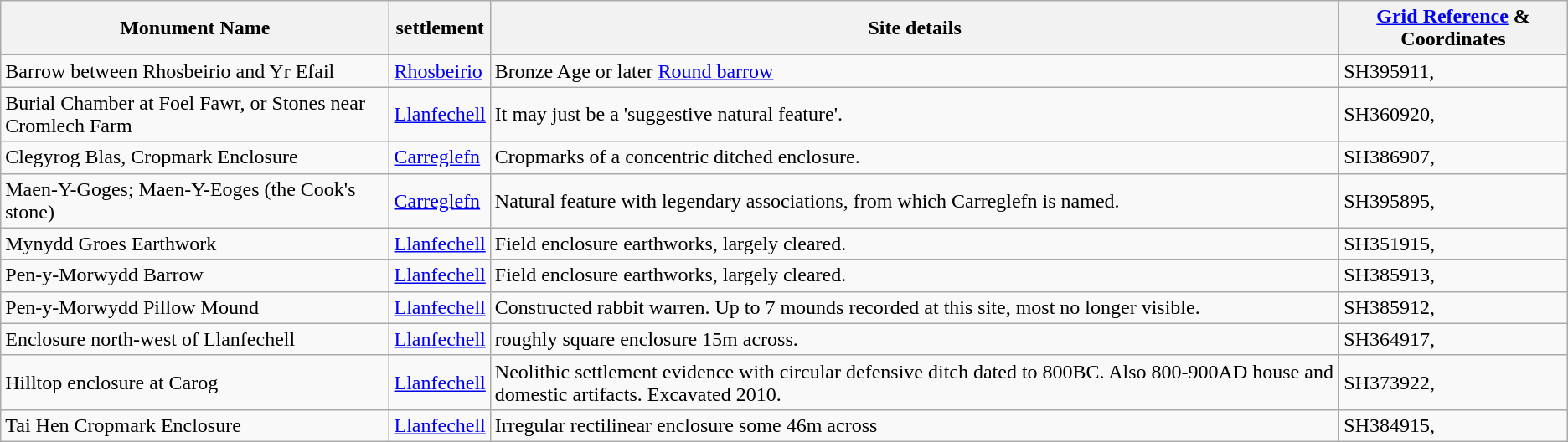<table class="wikitable">
<tr>
<th scope="col">Monument Name</th>
<th scope="col">settlement</th>
<th scope="col">Site details</th>
<th scope="col"><a href='#'>Grid Reference</a> & Coordinates</th>
</tr>
<tr>
<td>Barrow between Rhosbeirio and Yr Efail</td>
<td><a href='#'>Rhosbeirio</a></td>
<td>Bronze Age or later <a href='#'>Round barrow</a></td>
<td>SH395911, </td>
</tr>
<tr>
<td>Burial Chamber at Foel Fawr, or Stones near Cromlech Farm</td>
<td><a href='#'>Llanfechell</a></td>
<td>It may just be a 'suggestive natural feature'.</td>
<td>SH360920, </td>
</tr>
<tr>
<td>Clegyrog Blas, Cropmark Enclosure</td>
<td><a href='#'>Carreglefn</a></td>
<td>Cropmarks of a concentric ditched enclosure.</td>
<td>SH386907, </td>
</tr>
<tr>
<td>Maen-Y-Goges; Maen-Y-Eoges (the Cook's stone)</td>
<td><a href='#'>Carreglefn</a></td>
<td>Natural feature with legendary associations, from which Carreglefn is named.</td>
<td>SH395895, </td>
</tr>
<tr>
<td>Mynydd Groes Earthwork</td>
<td><a href='#'>Llanfechell</a></td>
<td>Field enclosure earthworks, largely cleared.</td>
<td>SH351915, </td>
</tr>
<tr>
<td>Pen-y-Morwydd Barrow</td>
<td><a href='#'>Llanfechell</a></td>
<td>Field enclosure earthworks, largely cleared.</td>
<td>SH385913, </td>
</tr>
<tr>
<td>Pen-y-Morwydd Pillow Mound</td>
<td><a href='#'>Llanfechell</a></td>
<td>Constructed rabbit warren. Up to 7 mounds recorded at this site, most no longer visible.</td>
<td>SH385912, </td>
</tr>
<tr>
<td>Enclosure north-west of Llanfechell</td>
<td><a href='#'>Llanfechell</a></td>
<td>roughly square enclosure 15m across.</td>
<td>SH364917, </td>
</tr>
<tr>
<td>Hilltop enclosure at Carog</td>
<td><a href='#'>Llanfechell</a></td>
<td>Neolithic settlement evidence with circular defensive ditch dated to 800BC. Also 800-900AD house and domestic artifacts. Excavated 2010.</td>
<td>SH373922, </td>
</tr>
<tr>
<td>Tai Hen Cropmark Enclosure</td>
<td><a href='#'>Llanfechell</a></td>
<td>Irregular rectilinear enclosure some 46m across</td>
<td>SH384915, </td>
</tr>
</table>
